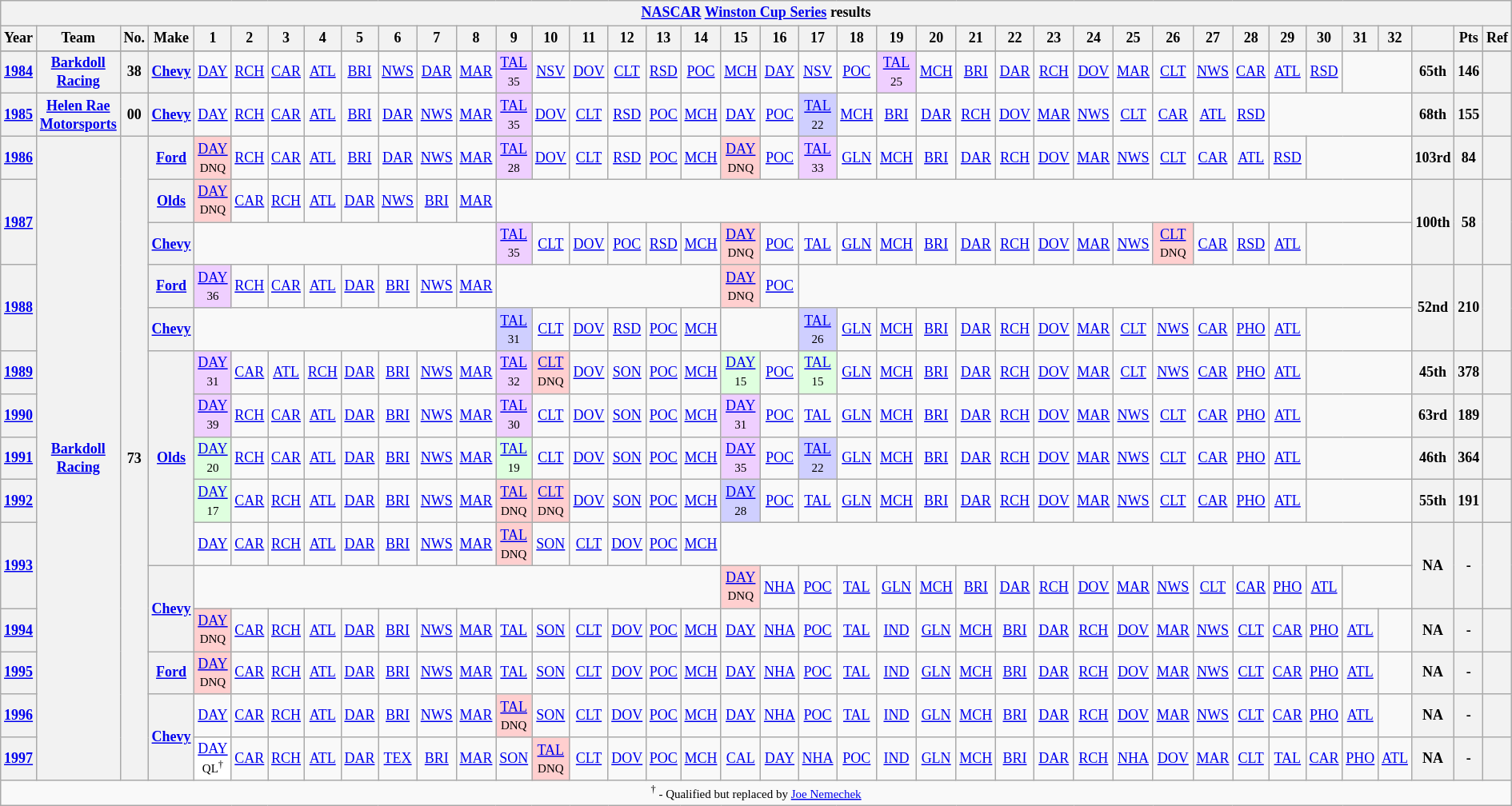<table class="wikitable" style="text-align:center; font-size:75%">
<tr>
<th colspan=45><a href='#'>NASCAR</a> <a href='#'>Winston Cup Series</a> results</th>
</tr>
<tr>
<th>Year</th>
<th>Team</th>
<th>No.</th>
<th>Make</th>
<th>1</th>
<th>2</th>
<th>3</th>
<th>4</th>
<th>5</th>
<th>6</th>
<th>7</th>
<th>8</th>
<th>9</th>
<th>10</th>
<th>11</th>
<th>12</th>
<th>13</th>
<th>14</th>
<th>15</th>
<th>16</th>
<th>17</th>
<th>18</th>
<th>19</th>
<th>20</th>
<th>21</th>
<th>22</th>
<th>23</th>
<th>24</th>
<th>25</th>
<th>26</th>
<th>27</th>
<th>28</th>
<th>29</th>
<th>30</th>
<th>31</th>
<th>32</th>
<th></th>
<th>Pts</th>
<th>Ref</th>
</tr>
<tr>
</tr>
<tr>
<th><a href='#'>1984</a></th>
<th><a href='#'>Barkdoll Racing</a></th>
<th>38</th>
<th><a href='#'>Chevy</a></th>
<td><a href='#'>DAY</a></td>
<td><a href='#'>RCH</a></td>
<td><a href='#'>CAR</a></td>
<td><a href='#'>ATL</a></td>
<td><a href='#'>BRI</a></td>
<td><a href='#'>NWS</a></td>
<td><a href='#'>DAR</a></td>
<td><a href='#'>MAR</a></td>
<td style="background:#EFCFFF;"><a href='#'>TAL</a><br><small>35</small></td>
<td><a href='#'>NSV</a></td>
<td><a href='#'>DOV</a></td>
<td><a href='#'>CLT</a></td>
<td><a href='#'>RSD</a></td>
<td><a href='#'>POC</a></td>
<td><a href='#'>MCH</a></td>
<td><a href='#'>DAY</a></td>
<td><a href='#'>NSV</a></td>
<td><a href='#'>POC</a></td>
<td style="background:#EFCFFF;"><a href='#'>TAL</a><br><small>25</small></td>
<td><a href='#'>MCH</a></td>
<td><a href='#'>BRI</a></td>
<td><a href='#'>DAR</a></td>
<td><a href='#'>RCH</a></td>
<td><a href='#'>DOV</a></td>
<td><a href='#'>MAR</a></td>
<td><a href='#'>CLT</a></td>
<td><a href='#'>NWS</a></td>
<td><a href='#'>CAR</a></td>
<td><a href='#'>ATL</a></td>
<td><a href='#'>RSD</a></td>
<td colspan=2></td>
<th>65th</th>
<th>146</th>
<th></th>
</tr>
<tr>
<th><a href='#'>1985</a></th>
<th><a href='#'>Helen Rae Motorsports</a></th>
<th>00</th>
<th><a href='#'>Chevy</a></th>
<td><a href='#'>DAY</a></td>
<td><a href='#'>RCH</a></td>
<td><a href='#'>CAR</a></td>
<td><a href='#'>ATL</a></td>
<td><a href='#'>BRI</a></td>
<td><a href='#'>DAR</a></td>
<td><a href='#'>NWS</a></td>
<td><a href='#'>MAR</a></td>
<td style="background:#EFCFFF;"><a href='#'>TAL</a><br><small>35</small></td>
<td><a href='#'>DOV</a></td>
<td><a href='#'>CLT</a></td>
<td><a href='#'>RSD</a></td>
<td><a href='#'>POC</a></td>
<td><a href='#'>MCH</a></td>
<td><a href='#'>DAY</a></td>
<td><a href='#'>POC</a></td>
<td style="background:#CFCFFF;"><a href='#'>TAL</a><br><small>22</small></td>
<td><a href='#'>MCH</a></td>
<td><a href='#'>BRI</a></td>
<td><a href='#'>DAR</a></td>
<td><a href='#'>RCH</a></td>
<td><a href='#'>DOV</a></td>
<td><a href='#'>MAR</a></td>
<td><a href='#'>NWS</a></td>
<td><a href='#'>CLT</a></td>
<td><a href='#'>CAR</a></td>
<td><a href='#'>ATL</a></td>
<td><a href='#'>RSD</a></td>
<td colspan=4></td>
<th>68th</th>
<th>155</th>
<th></th>
</tr>
<tr>
<th><a href='#'>1986</a></th>
<th rowspan=15><a href='#'>Barkdoll Racing</a></th>
<th rowspan=15>73</th>
<th><a href='#'>Ford</a></th>
<td style="background:#FFCFCF;"><a href='#'>DAY</a><br><small>DNQ</small></td>
<td><a href='#'>RCH</a></td>
<td><a href='#'>CAR</a></td>
<td><a href='#'>ATL</a></td>
<td><a href='#'>BRI</a></td>
<td><a href='#'>DAR</a></td>
<td><a href='#'>NWS</a></td>
<td><a href='#'>MAR</a></td>
<td style="background:#EFCFFF;"><a href='#'>TAL</a><br><small>28</small></td>
<td><a href='#'>DOV</a></td>
<td><a href='#'>CLT</a></td>
<td><a href='#'>RSD</a></td>
<td><a href='#'>POC</a></td>
<td><a href='#'>MCH</a></td>
<td style="background:#FFCFCF;"><a href='#'>DAY</a><br><small>DNQ</small></td>
<td><a href='#'>POC</a></td>
<td style="background:#EFCFFF;"><a href='#'>TAL</a><br><small>33</small></td>
<td><a href='#'>GLN</a></td>
<td><a href='#'>MCH</a></td>
<td><a href='#'>BRI</a></td>
<td><a href='#'>DAR</a></td>
<td><a href='#'>RCH</a></td>
<td><a href='#'>DOV</a></td>
<td><a href='#'>MAR</a></td>
<td><a href='#'>NWS</a></td>
<td><a href='#'>CLT</a></td>
<td><a href='#'>CAR</a></td>
<td><a href='#'>ATL</a></td>
<td><a href='#'>RSD</a></td>
<td colspan=3></td>
<th>103rd</th>
<th>84</th>
<th></th>
</tr>
<tr>
<th rowspan=2><a href='#'>1987</a></th>
<th><a href='#'>Olds</a></th>
<td style="background:#FFCFCF;"><a href='#'>DAY</a><br><small>DNQ</small></td>
<td><a href='#'>CAR</a></td>
<td><a href='#'>RCH</a></td>
<td><a href='#'>ATL</a></td>
<td><a href='#'>DAR</a></td>
<td><a href='#'>NWS</a></td>
<td><a href='#'>BRI</a></td>
<td><a href='#'>MAR</a></td>
<td colspan=24></td>
<th rowspan=2>100th</th>
<th rowspan=2>58</th>
<th rowspan=2></th>
</tr>
<tr>
<th><a href='#'>Chevy</a></th>
<td colspan=8></td>
<td style="background:#EFCFFF;"><a href='#'>TAL</a><br><small>35</small></td>
<td><a href='#'>CLT</a></td>
<td><a href='#'>DOV</a></td>
<td><a href='#'>POC</a></td>
<td><a href='#'>RSD</a></td>
<td><a href='#'>MCH</a></td>
<td style="background:#FFCFCF;"><a href='#'>DAY</a><br><small>DNQ</small></td>
<td><a href='#'>POC</a></td>
<td><a href='#'>TAL</a></td>
<td><a href='#'>GLN</a></td>
<td><a href='#'>MCH</a></td>
<td><a href='#'>BRI</a></td>
<td><a href='#'>DAR</a></td>
<td><a href='#'>RCH</a></td>
<td><a href='#'>DOV</a></td>
<td><a href='#'>MAR</a></td>
<td><a href='#'>NWS</a></td>
<td style="background:#FFCFCF;"><a href='#'>CLT</a><br><small>DNQ</small></td>
<td><a href='#'>CAR</a></td>
<td><a href='#'>RSD</a></td>
<td><a href='#'>ATL</a></td>
<td colspan=3></td>
</tr>
<tr>
<th rowspan=2><a href='#'>1988</a></th>
<th><a href='#'>Ford</a></th>
<td style="background:#EFCFFF;"><a href='#'>DAY</a><br><small>36</small></td>
<td><a href='#'>RCH</a></td>
<td><a href='#'>CAR</a></td>
<td><a href='#'>ATL</a></td>
<td><a href='#'>DAR</a></td>
<td><a href='#'>BRI</a></td>
<td><a href='#'>NWS</a></td>
<td><a href='#'>MAR</a></td>
<td colspan=6></td>
<td style="background:#FFCFCF;"><a href='#'>DAY</a><br><small>DNQ</small></td>
<td><a href='#'>POC</a></td>
<td colspan=16></td>
<th rowspan=2>52nd</th>
<th rowspan=2>210</th>
<th rowspan=2></th>
</tr>
<tr>
<th><a href='#'>Chevy</a></th>
<td colspan=8></td>
<td style="background:#CFCFFF;"><a href='#'>TAL</a><br><small>31</small></td>
<td><a href='#'>CLT</a></td>
<td><a href='#'>DOV</a></td>
<td><a href='#'>RSD</a></td>
<td><a href='#'>POC</a></td>
<td><a href='#'>MCH</a></td>
<td colspan=2></td>
<td style="background:#CFCFFF;"><a href='#'>TAL</a><br><small>26</small></td>
<td><a href='#'>GLN</a></td>
<td><a href='#'>MCH</a></td>
<td><a href='#'>BRI</a></td>
<td><a href='#'>DAR</a></td>
<td><a href='#'>RCH</a></td>
<td><a href='#'>DOV</a></td>
<td><a href='#'>MAR</a></td>
<td><a href='#'>CLT</a></td>
<td><a href='#'>NWS</a></td>
<td><a href='#'>CAR</a></td>
<td><a href='#'>PHO</a></td>
<td><a href='#'>ATL</a></td>
<td colspan=3></td>
</tr>
<tr>
<th><a href='#'>1989</a></th>
<th rowspan=5><a href='#'>Olds</a></th>
<td style="background:#EFCFFF;"><a href='#'>DAY</a><br><small>31</small></td>
<td><a href='#'>CAR</a></td>
<td><a href='#'>ATL</a></td>
<td><a href='#'>RCH</a></td>
<td><a href='#'>DAR</a></td>
<td><a href='#'>BRI</a></td>
<td><a href='#'>NWS</a></td>
<td><a href='#'>MAR</a></td>
<td style="background:#EFCFFF;"><a href='#'>TAL</a><br><small>32</small></td>
<td style="background:#FFCFCF;"><a href='#'>CLT</a><br><small>DNQ</small></td>
<td><a href='#'>DOV</a></td>
<td><a href='#'>SON</a></td>
<td><a href='#'>POC</a></td>
<td><a href='#'>MCH</a></td>
<td style="background:#DFFFDF;"><a href='#'>DAY</a><br><small>15</small></td>
<td><a href='#'>POC</a></td>
<td style="background:#DFFFDF;"><a href='#'>TAL</a><br><small>15</small></td>
<td><a href='#'>GLN</a></td>
<td><a href='#'>MCH</a></td>
<td><a href='#'>BRI</a></td>
<td><a href='#'>DAR</a></td>
<td><a href='#'>RCH</a></td>
<td><a href='#'>DOV</a></td>
<td><a href='#'>MAR</a></td>
<td><a href='#'>CLT</a></td>
<td><a href='#'>NWS</a></td>
<td><a href='#'>CAR</a></td>
<td><a href='#'>PHO</a></td>
<td><a href='#'>ATL</a></td>
<td colspan=3></td>
<th>45th</th>
<th>378</th>
<th></th>
</tr>
<tr>
<th><a href='#'>1990</a></th>
<td style="background:#EFCFFF;"><a href='#'>DAY</a><br><small>39</small></td>
<td><a href='#'>RCH</a></td>
<td><a href='#'>CAR</a></td>
<td><a href='#'>ATL</a></td>
<td><a href='#'>DAR</a></td>
<td><a href='#'>BRI</a></td>
<td><a href='#'>NWS</a></td>
<td><a href='#'>MAR</a></td>
<td style="background:#EFCFFF;"><a href='#'>TAL</a><br><small>30</small></td>
<td><a href='#'>CLT</a></td>
<td><a href='#'>DOV</a></td>
<td><a href='#'>SON</a></td>
<td><a href='#'>POC</a></td>
<td><a href='#'>MCH</a></td>
<td style="background:#EFCFFF;"><a href='#'>DAY</a><br><small>31</small></td>
<td><a href='#'>POC</a></td>
<td><a href='#'>TAL</a></td>
<td><a href='#'>GLN</a></td>
<td><a href='#'>MCH</a></td>
<td><a href='#'>BRI</a></td>
<td><a href='#'>DAR</a></td>
<td><a href='#'>RCH</a></td>
<td><a href='#'>DOV</a></td>
<td><a href='#'>MAR</a></td>
<td><a href='#'>NWS</a></td>
<td><a href='#'>CLT</a></td>
<td><a href='#'>CAR</a></td>
<td><a href='#'>PHO</a></td>
<td><a href='#'>ATL</a></td>
<td colspan=3></td>
<th>63rd</th>
<th>189</th>
<th></th>
</tr>
<tr>
<th><a href='#'>1991</a></th>
<td style="background:#DFFFDF;"><a href='#'>DAY</a><br><small>20</small></td>
<td><a href='#'>RCH</a></td>
<td><a href='#'>CAR</a></td>
<td><a href='#'>ATL</a></td>
<td><a href='#'>DAR</a></td>
<td><a href='#'>BRI</a></td>
<td><a href='#'>NWS</a></td>
<td><a href='#'>MAR</a></td>
<td style="background:#DFFFDF;"><a href='#'>TAL</a><br><small>19</small></td>
<td><a href='#'>CLT</a></td>
<td><a href='#'>DOV</a></td>
<td><a href='#'>SON</a></td>
<td><a href='#'>POC</a></td>
<td><a href='#'>MCH</a></td>
<td style="background:#EFCFFF;"><a href='#'>DAY</a><br><small>35</small></td>
<td><a href='#'>POC</a></td>
<td style="background:#CFCFFF;"><a href='#'>TAL</a><br><small>22</small></td>
<td><a href='#'>GLN</a></td>
<td><a href='#'>MCH</a></td>
<td><a href='#'>BRI</a></td>
<td><a href='#'>DAR</a></td>
<td><a href='#'>RCH</a></td>
<td><a href='#'>DOV</a></td>
<td><a href='#'>MAR</a></td>
<td><a href='#'>NWS</a></td>
<td><a href='#'>CLT</a></td>
<td><a href='#'>CAR</a></td>
<td><a href='#'>PHO</a></td>
<td><a href='#'>ATL</a></td>
<td colspan=3></td>
<th>46th</th>
<th>364</th>
<th></th>
</tr>
<tr>
<th><a href='#'>1992</a></th>
<td style="background:#DFFFDF;"><a href='#'>DAY</a><br><small>17</small></td>
<td><a href='#'>CAR</a></td>
<td><a href='#'>RCH</a></td>
<td><a href='#'>ATL</a></td>
<td><a href='#'>DAR</a></td>
<td><a href='#'>BRI</a></td>
<td><a href='#'>NWS</a></td>
<td><a href='#'>MAR</a></td>
<td style="background:#FFCFCF;"><a href='#'>TAL</a><br><small>DNQ</small></td>
<td style="background:#FFCFCF;"><a href='#'>CLT</a><br><small>DNQ</small></td>
<td><a href='#'>DOV</a></td>
<td><a href='#'>SON</a></td>
<td><a href='#'>POC</a></td>
<td><a href='#'>MCH</a></td>
<td style="background:#CFCFFF;"><a href='#'>DAY</a><br><small>28</small></td>
<td><a href='#'>POC</a></td>
<td><a href='#'>TAL</a></td>
<td><a href='#'>GLN</a></td>
<td><a href='#'>MCH</a></td>
<td><a href='#'>BRI</a></td>
<td><a href='#'>DAR</a></td>
<td><a href='#'>RCH</a></td>
<td><a href='#'>DOV</a></td>
<td><a href='#'>MAR</a></td>
<td><a href='#'>NWS</a></td>
<td><a href='#'>CLT</a></td>
<td><a href='#'>CAR</a></td>
<td><a href='#'>PHO</a></td>
<td><a href='#'>ATL</a></td>
<td colspan=3></td>
<th>55th</th>
<th>191</th>
<th></th>
</tr>
<tr>
<th rowspan=2><a href='#'>1993</a></th>
<td><a href='#'>DAY</a></td>
<td><a href='#'>CAR</a></td>
<td><a href='#'>RCH</a></td>
<td><a href='#'>ATL</a></td>
<td><a href='#'>DAR</a></td>
<td><a href='#'>BRI</a></td>
<td><a href='#'>NWS</a></td>
<td><a href='#'>MAR</a></td>
<td style="background:#FFCFCF;"><a href='#'>TAL</a><br><small>DNQ</small></td>
<td><a href='#'>SON</a></td>
<td><a href='#'>CLT</a></td>
<td><a href='#'>DOV</a></td>
<td><a href='#'>POC</a></td>
<td><a href='#'>MCH</a></td>
<td colspan=18></td>
<th rowspan=2>NA</th>
<th rowspan=2>-</th>
<th rowspan=2></th>
</tr>
<tr>
<th rowspan=2><a href='#'>Chevy</a></th>
<td colspan=14></td>
<td style="background:#FFCFCF;"><a href='#'>DAY</a><br><small>DNQ</small></td>
<td><a href='#'>NHA</a></td>
<td><a href='#'>POC</a></td>
<td><a href='#'>TAL</a></td>
<td><a href='#'>GLN</a></td>
<td><a href='#'>MCH</a></td>
<td><a href='#'>BRI</a></td>
<td><a href='#'>DAR</a></td>
<td><a href='#'>RCH</a></td>
<td><a href='#'>DOV</a></td>
<td><a href='#'>MAR</a></td>
<td><a href='#'>NWS</a></td>
<td><a href='#'>CLT</a></td>
<td><a href='#'>CAR</a></td>
<td><a href='#'>PHO</a></td>
<td><a href='#'>ATL</a></td>
<td colspan=2></td>
</tr>
<tr>
<th><a href='#'>1994</a></th>
<td style="background:#FFCFCF;"><a href='#'>DAY</a><br><small>DNQ</small></td>
<td><a href='#'>CAR</a></td>
<td><a href='#'>RCH</a></td>
<td><a href='#'>ATL</a></td>
<td><a href='#'>DAR</a></td>
<td><a href='#'>BRI</a></td>
<td><a href='#'>NWS</a></td>
<td><a href='#'>MAR</a></td>
<td><a href='#'>TAL</a></td>
<td><a href='#'>SON</a></td>
<td><a href='#'>CLT</a></td>
<td><a href='#'>DOV</a></td>
<td><a href='#'>POC</a></td>
<td><a href='#'>MCH</a></td>
<td><a href='#'>DAY</a></td>
<td><a href='#'>NHA</a></td>
<td><a href='#'>POC</a></td>
<td><a href='#'>TAL</a></td>
<td><a href='#'>IND</a></td>
<td><a href='#'>GLN</a></td>
<td><a href='#'>MCH</a></td>
<td><a href='#'>BRI</a></td>
<td><a href='#'>DAR</a></td>
<td><a href='#'>RCH</a></td>
<td><a href='#'>DOV</a></td>
<td><a href='#'>MAR</a></td>
<td><a href='#'>NWS</a></td>
<td><a href='#'>CLT</a></td>
<td><a href='#'>CAR</a></td>
<td><a href='#'>PHO</a></td>
<td><a href='#'>ATL</a></td>
<td></td>
<th>NA</th>
<th>-</th>
<th></th>
</tr>
<tr>
<th><a href='#'>1995</a></th>
<th><a href='#'>Ford</a></th>
<td style="background:#FFCFCF;"><a href='#'>DAY</a><br><small>DNQ</small></td>
<td><a href='#'>CAR</a></td>
<td><a href='#'>RCH</a></td>
<td><a href='#'>ATL</a></td>
<td><a href='#'>DAR</a></td>
<td><a href='#'>BRI</a></td>
<td><a href='#'>NWS</a></td>
<td><a href='#'>MAR</a></td>
<td><a href='#'>TAL</a></td>
<td><a href='#'>SON</a></td>
<td><a href='#'>CLT</a></td>
<td><a href='#'>DOV</a></td>
<td><a href='#'>POC</a></td>
<td><a href='#'>MCH</a></td>
<td><a href='#'>DAY</a></td>
<td><a href='#'>NHA</a></td>
<td><a href='#'>POC</a></td>
<td><a href='#'>TAL</a></td>
<td><a href='#'>IND</a></td>
<td><a href='#'>GLN</a></td>
<td><a href='#'>MCH</a></td>
<td><a href='#'>BRI</a></td>
<td><a href='#'>DAR</a></td>
<td><a href='#'>RCH</a></td>
<td><a href='#'>DOV</a></td>
<td><a href='#'>MAR</a></td>
<td><a href='#'>NWS</a></td>
<td><a href='#'>CLT</a></td>
<td><a href='#'>CAR</a></td>
<td><a href='#'>PHO</a></td>
<td><a href='#'>ATL</a></td>
<td></td>
<th>NA</th>
<th>-</th>
<th></th>
</tr>
<tr>
<th><a href='#'>1996</a></th>
<th rowspan=2><a href='#'>Chevy</a></th>
<td><a href='#'>DAY</a></td>
<td><a href='#'>CAR</a></td>
<td><a href='#'>RCH</a></td>
<td><a href='#'>ATL</a></td>
<td><a href='#'>DAR</a></td>
<td><a href='#'>BRI</a></td>
<td><a href='#'>NWS</a></td>
<td><a href='#'>MAR</a></td>
<td style="background:#FFCFCF;"><a href='#'>TAL</a><br><small>DNQ</small></td>
<td><a href='#'>SON</a></td>
<td><a href='#'>CLT</a></td>
<td><a href='#'>DOV</a></td>
<td><a href='#'>POC</a></td>
<td><a href='#'>MCH</a></td>
<td><a href='#'>DAY</a></td>
<td><a href='#'>NHA</a></td>
<td><a href='#'>POC</a></td>
<td><a href='#'>TAL</a></td>
<td><a href='#'>IND</a></td>
<td><a href='#'>GLN</a></td>
<td><a href='#'>MCH</a></td>
<td><a href='#'>BRI</a></td>
<td><a href='#'>DAR</a></td>
<td><a href='#'>RCH</a></td>
<td><a href='#'>DOV</a></td>
<td><a href='#'>MAR</a></td>
<td><a href='#'>NWS</a></td>
<td><a href='#'>CLT</a></td>
<td><a href='#'>CAR</a></td>
<td><a href='#'>PHO</a></td>
<td><a href='#'>ATL</a></td>
<td></td>
<th>NA</th>
<th>-</th>
<th></th>
</tr>
<tr>
<th><a href='#'>1997</a></th>
<td style="background:#FFFFFF;"><a href='#'>DAY</a><br><small>QL<sup>†</sup></small></td>
<td><a href='#'>CAR</a></td>
<td><a href='#'>RCH</a></td>
<td><a href='#'>ATL</a></td>
<td><a href='#'>DAR</a></td>
<td><a href='#'>TEX</a></td>
<td><a href='#'>BRI</a></td>
<td><a href='#'>MAR</a></td>
<td><a href='#'>SON</a></td>
<td style="background:#FFCFCF;"><a href='#'>TAL</a><br><small>DNQ</small></td>
<td><a href='#'>CLT</a></td>
<td><a href='#'>DOV</a></td>
<td><a href='#'>POC</a></td>
<td><a href='#'>MCH</a></td>
<td><a href='#'>CAL</a></td>
<td><a href='#'>DAY</a></td>
<td><a href='#'>NHA</a></td>
<td><a href='#'>POC</a></td>
<td><a href='#'>IND</a></td>
<td><a href='#'>GLN</a></td>
<td><a href='#'>MCH</a></td>
<td><a href='#'>BRI</a></td>
<td><a href='#'>DAR</a></td>
<td><a href='#'>RCH</a></td>
<td><a href='#'>NHA</a></td>
<td><a href='#'>DOV</a></td>
<td><a href='#'>MAR</a></td>
<td><a href='#'>CLT</a></td>
<td><a href='#'>TAL</a></td>
<td><a href='#'>CAR</a></td>
<td><a href='#'>PHO</a></td>
<td><a href='#'>ATL</a></td>
<th>NA</th>
<th>-</th>
<th></th>
</tr>
<tr>
<td colspan=42><small><sup>†</sup> - Qualified but replaced by <a href='#'>Joe Nemechek</a></small></td>
</tr>
</table>
